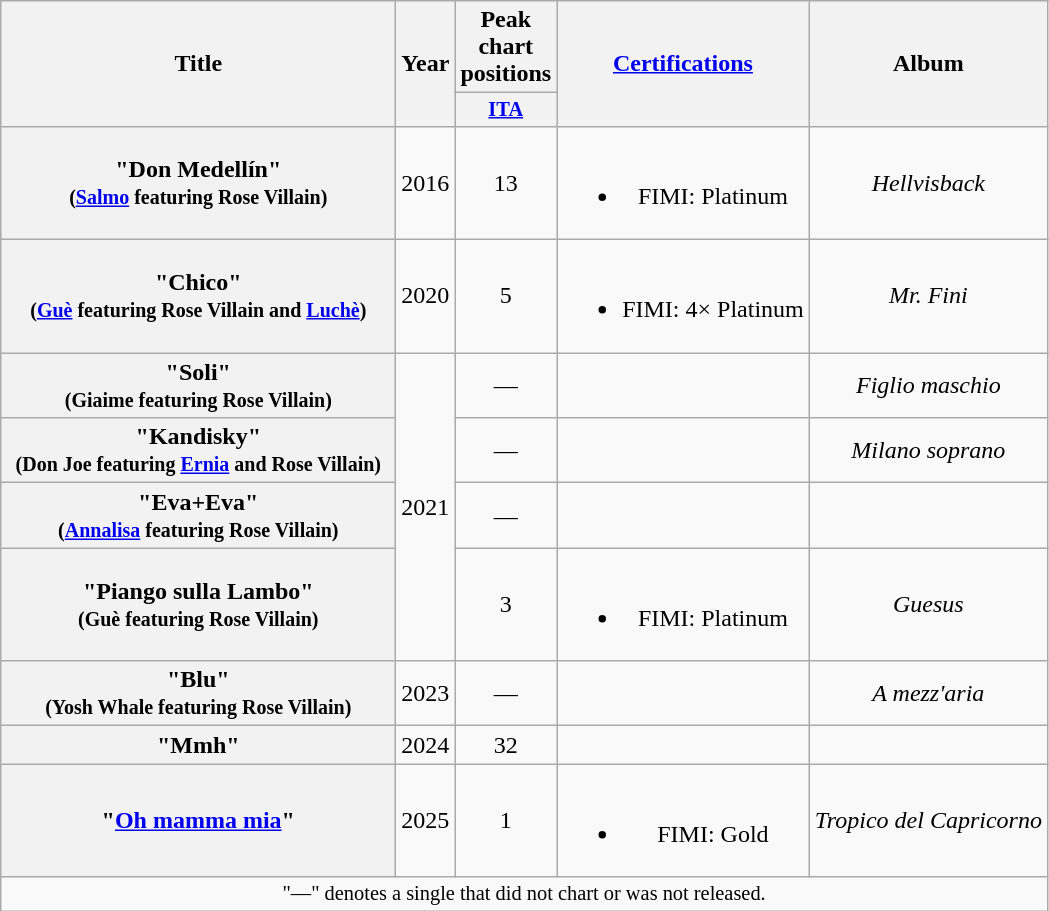<table class="wikitable plainrowheaders" style="text-align:center;">
<tr>
<th scope="col" rowspan="2" style="width:16em;">Title</th>
<th scope="col" rowspan="2" style="width:1em;">Year</th>
<th scope="col" colspan="1">Peak chart positions</th>
<th scope="col" rowspan="2"><a href='#'>Certifications</a></th>
<th scope="col" rowspan="2">Album</th>
</tr>
<tr>
<th scope="col" style="width:3em;font-size:85%;"><a href='#'>ITA</a><br></th>
</tr>
<tr>
<th scope="row">"Don Medellín"<br><small>(<a href='#'>Salmo</a> featuring Rose Villain)</small></th>
<td>2016</td>
<td>13</td>
<td><br><ul><li>FIMI: Platinum</li></ul></td>
<td><em>Hellvisback</em></td>
</tr>
<tr>
<th scope="row">"Chico"<br><small>(<a href='#'>Guè</a> featuring Rose Villain and <a href='#'>Luchè</a>)</small></th>
<td>2020</td>
<td>5</td>
<td><br><ul><li>FIMI: 4× Platinum</li></ul></td>
<td><em>Mr. Fini</em></td>
</tr>
<tr>
<th scope="row">"Soli"<br><small>(Giaime featuring Rose Villain)</small></th>
<td rowspan="4">2021</td>
<td>—</td>
<td></td>
<td><em>Figlio maschio</em></td>
</tr>
<tr>
<th scope="row">"Kandisky"<br><small>(Don Joe featuring <a href='#'>Ernia</a> and Rose Villain)</small></th>
<td>—</td>
<td></td>
<td><em>Milano soprano</em></td>
</tr>
<tr>
<th scope="row">"Eva+Eva"<br><small>(<a href='#'>Annalisa</a> featuring Rose Villain)</small></th>
<td>—</td>
<td></td>
<td></td>
</tr>
<tr>
<th scope="row">"Piango sulla Lambo"<br><small>(Guè featuring Rose Villain)</small></th>
<td>3</td>
<td><br><ul><li>FIMI: Platinum</li></ul></td>
<td><em>Guesus</em></td>
</tr>
<tr>
<th scope="row">"Blu"<br><small>(Yosh Whale featuring Rose Villain)</small></th>
<td>2023</td>
<td>—</td>
<td></td>
<td><em>A mezz'aria</em></td>
</tr>
<tr>
<th scope="row">"Mmh"<br></th>
<td>2024</td>
<td>32</td>
<td></td>
<td></td>
</tr>
<tr>
<th scope="row">"<a href='#'>Oh mamma mia</a>"<br></th>
<td>2025</td>
<td>1</td>
<td><br><ul><li>FIMI: Gold</li></ul></td>
<td><em>Tropico del Capricorno</em></td>
</tr>
<tr>
<td colspan="5" style="text-align:center; font-size:85%;">"—" denotes a single that did not chart or was not released.</td>
</tr>
</table>
